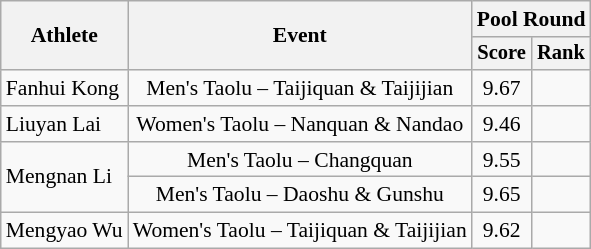<table class="wikitable" style="font-size:90%">
<tr>
<th rowspan=2>Athlete</th>
<th rowspan=2>Event</th>
<th colspan=2>Pool Round</th>
</tr>
<tr style="font-size: 95%">
<th>Score</th>
<th>Rank</th>
</tr>
<tr align=center>
<td align=left>Fanhui Kong</td>
<td>Men's Taolu – Taijiquan & Taijijian</td>
<td>9.67</td>
<td></td>
</tr>
<tr align=center>
<td align=left>Liuyan Lai</td>
<td>Women's Taolu – Nanquan & Nandao</td>
<td>9.46</td>
<td></td>
</tr>
<tr align=center>
<td align=left rowspan=2>Mengnan Li</td>
<td>Men's Taolu – Changquan</td>
<td>9.55</td>
<td></td>
</tr>
<tr align=center>
<td>Men's Taolu – Daoshu & Gunshu</td>
<td>9.65</td>
<td></td>
</tr>
<tr align=center>
<td align=left>Mengyao Wu</td>
<td>Women's Taolu – Taijiquan & Taijijian</td>
<td>9.62</td>
<td></td>
</tr>
</table>
